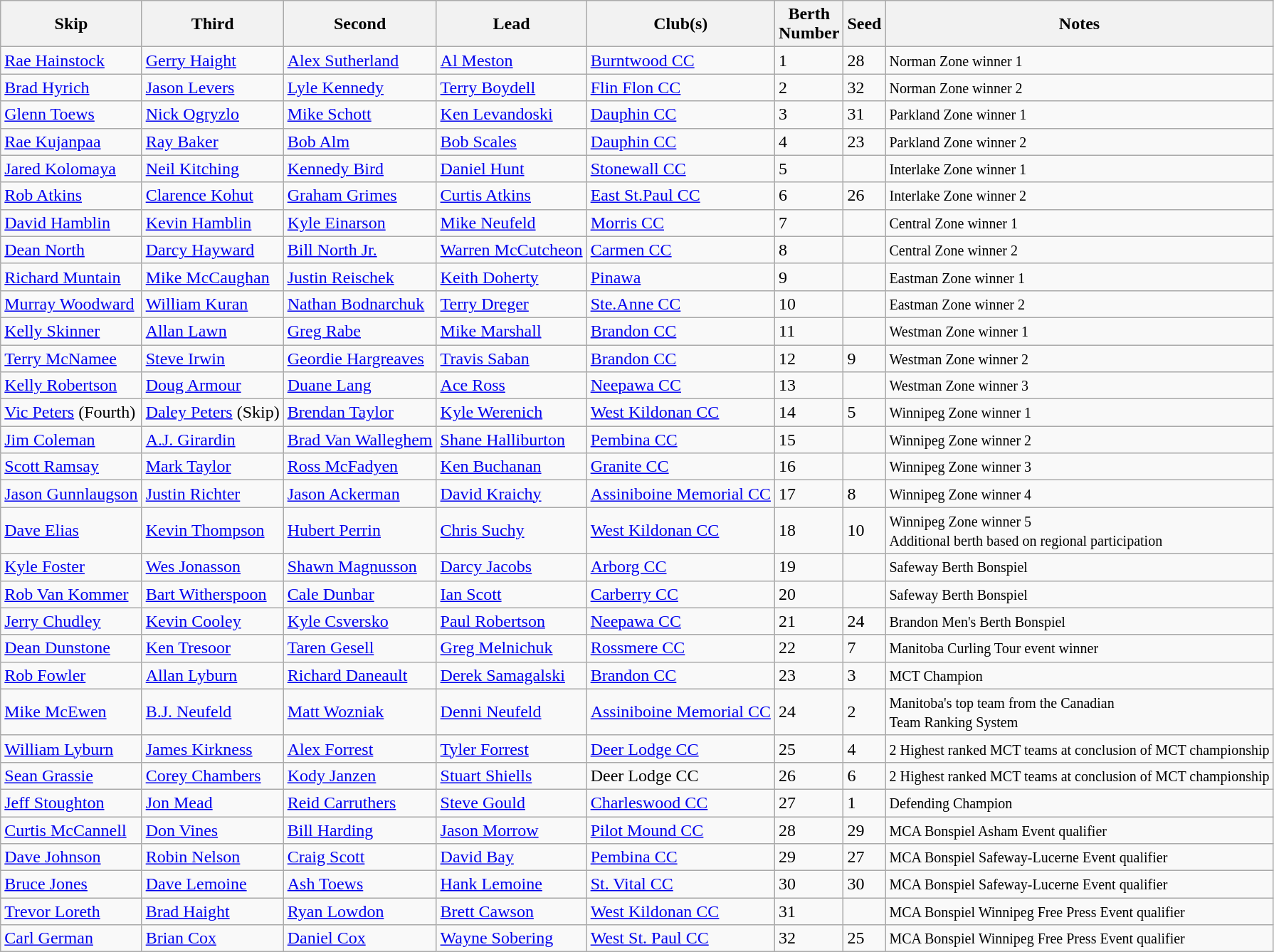<table class="wikitable sortable">
<tr>
<th>Skip<br></th>
<th>Third<br></th>
<th>Second<br></th>
<th>Lead<br></th>
<th>Club(s)<br></th>
<th>Berth<br>Number<br></th>
<th>Seed<br></th>
<th>Notes<br></th>
</tr>
<tr>
<td><a href='#'>Rae Hainstock</a></td>
<td><a href='#'>Gerry Haight</a></td>
<td><a href='#'>Alex Sutherland</a></td>
<td><a href='#'>Al Meston</a></td>
<td><a href='#'>Burntwood CC</a></td>
<td>1</td>
<td>28</td>
<td><small>Norman Zone winner 1</small></td>
</tr>
<tr>
<td><a href='#'>Brad Hyrich</a></td>
<td><a href='#'>Jason Levers</a></td>
<td><a href='#'>Lyle Kennedy</a></td>
<td><a href='#'>Terry Boydell</a></td>
<td><a href='#'>Flin Flon CC</a></td>
<td>2</td>
<td>32</td>
<td><small>Norman Zone winner 2</small></td>
</tr>
<tr>
<td><a href='#'>Glenn Toews</a></td>
<td><a href='#'>Nick Ogryzlo</a></td>
<td><a href='#'>Mike Schott</a></td>
<td><a href='#'>Ken Levandoski</a></td>
<td><a href='#'>Dauphin CC</a></td>
<td>3</td>
<td>31</td>
<td><small>Parkland Zone winner 1</small></td>
</tr>
<tr>
<td><a href='#'>Rae Kujanpaa</a></td>
<td><a href='#'>Ray Baker</a></td>
<td><a href='#'>Bob Alm</a></td>
<td><a href='#'>Bob Scales</a></td>
<td><a href='#'>Dauphin CC</a></td>
<td>4</td>
<td>23</td>
<td><small>Parkland Zone winner 2</small></td>
</tr>
<tr>
<td><a href='#'>Jared Kolomaya</a></td>
<td><a href='#'>Neil Kitching</a></td>
<td><a href='#'>Kennedy Bird</a></td>
<td><a href='#'>Daniel Hunt</a></td>
<td><a href='#'>Stonewall CC</a></td>
<td>5</td>
<td></td>
<td><small>Interlake Zone winner 1</small></td>
</tr>
<tr>
<td><a href='#'>Rob Atkins</a></td>
<td><a href='#'>Clarence Kohut</a></td>
<td><a href='#'>Graham Grimes</a></td>
<td><a href='#'>Curtis Atkins</a></td>
<td><a href='#'>East St.Paul CC</a></td>
<td>6</td>
<td>26</td>
<td><small>Interlake Zone winner 2</small></td>
</tr>
<tr>
<td><a href='#'>David Hamblin</a></td>
<td><a href='#'>Kevin Hamblin</a></td>
<td><a href='#'>Kyle Einarson</a></td>
<td><a href='#'>Mike Neufeld</a></td>
<td><a href='#'>Morris CC</a></td>
<td>7</td>
<td></td>
<td><small>Central Zone winner 1</small></td>
</tr>
<tr>
<td><a href='#'>Dean North</a></td>
<td><a href='#'>Darcy Hayward</a></td>
<td><a href='#'>Bill North Jr.</a></td>
<td><a href='#'>Warren McCutcheon</a></td>
<td><a href='#'>Carmen CC</a></td>
<td>8</td>
<td></td>
<td><small>Central Zone winner 2</small></td>
</tr>
<tr>
<td><a href='#'>Richard Muntain</a></td>
<td><a href='#'>Mike McCaughan</a></td>
<td><a href='#'>Justin Reischek</a></td>
<td><a href='#'>Keith Doherty</a></td>
<td><a href='#'>Pinawa</a></td>
<td>9</td>
<td></td>
<td><small>Eastman Zone winner 1</small></td>
</tr>
<tr>
<td><a href='#'>Murray Woodward</a></td>
<td><a href='#'>William Kuran</a></td>
<td><a href='#'>Nathan Bodnarchuk</a></td>
<td><a href='#'>Terry Dreger</a></td>
<td><a href='#'>Ste.Anne CC</a></td>
<td>10</td>
<td></td>
<td><small>Eastman Zone winner 2</small></td>
</tr>
<tr>
<td><a href='#'>Kelly Skinner</a></td>
<td><a href='#'>Allan Lawn</a></td>
<td><a href='#'>Greg Rabe</a></td>
<td><a href='#'>Mike Marshall</a></td>
<td><a href='#'>Brandon CC</a></td>
<td>11</td>
<td></td>
<td><small>Westman Zone winner 1</small></td>
</tr>
<tr>
<td><a href='#'>Terry McNamee</a></td>
<td><a href='#'>Steve Irwin</a></td>
<td><a href='#'>Geordie Hargreaves</a></td>
<td><a href='#'>Travis Saban</a></td>
<td><a href='#'>Brandon CC</a></td>
<td>12</td>
<td>9</td>
<td><small>Westman Zone winner 2</small></td>
</tr>
<tr>
<td><a href='#'>Kelly Robertson</a></td>
<td><a href='#'>Doug Armour</a></td>
<td><a href='#'>Duane Lang</a></td>
<td><a href='#'>Ace Ross</a></td>
<td><a href='#'>Neepawa CC</a></td>
<td>13</td>
<td></td>
<td><small>Westman Zone winner 3</small></td>
</tr>
<tr>
<td><a href='#'>Vic Peters</a> (Fourth)</td>
<td><a href='#'>Daley Peters</a> (Skip)</td>
<td><a href='#'>Brendan Taylor</a></td>
<td><a href='#'>Kyle Werenich</a></td>
<td><a href='#'>West Kildonan CC</a></td>
<td>14</td>
<td>5</td>
<td><small>Winnipeg Zone winner 1</small></td>
</tr>
<tr>
<td><a href='#'>Jim Coleman</a></td>
<td><a href='#'>A.J. Girardin</a></td>
<td><a href='#'>Brad Van Walleghem</a></td>
<td><a href='#'>Shane Halliburton</a></td>
<td><a href='#'>Pembina CC</a></td>
<td>15</td>
<td></td>
<td><small>Winnipeg Zone winner 2</small></td>
</tr>
<tr>
<td><a href='#'>Scott Ramsay</a></td>
<td><a href='#'>Mark Taylor</a></td>
<td><a href='#'>Ross McFadyen</a></td>
<td><a href='#'>Ken Buchanan</a></td>
<td><a href='#'>Granite CC</a></td>
<td>16</td>
<td></td>
<td><small>Winnipeg Zone winner 3</small></td>
</tr>
<tr>
<td><a href='#'>Jason Gunnlaugson</a></td>
<td><a href='#'>Justin Richter</a></td>
<td><a href='#'>Jason Ackerman</a></td>
<td><a href='#'>David Kraichy</a></td>
<td><a href='#'>Assiniboine Memorial CC</a></td>
<td>17</td>
<td>8</td>
<td><small>Winnipeg Zone winner 4</small></td>
</tr>
<tr>
<td><a href='#'>Dave Elias</a></td>
<td><a href='#'>Kevin Thompson</a></td>
<td><a href='#'>Hubert Perrin</a></td>
<td><a href='#'>Chris Suchy</a></td>
<td><a href='#'>West Kildonan CC</a></td>
<td>18</td>
<td>10</td>
<td><small>Winnipeg Zone winner 5<br>Additional berth based on regional participation</small></td>
</tr>
<tr>
<td><a href='#'>Kyle Foster</a></td>
<td><a href='#'>Wes Jonasson</a></td>
<td><a href='#'>Shawn Magnusson</a></td>
<td><a href='#'>Darcy Jacobs</a></td>
<td><a href='#'>Arborg CC</a></td>
<td>19</td>
<td></td>
<td><small>Safeway Berth Bonspiel</small></td>
</tr>
<tr>
<td><a href='#'>Rob Van Kommer</a></td>
<td><a href='#'>Bart Witherspoon</a></td>
<td><a href='#'>Cale Dunbar</a></td>
<td><a href='#'>Ian Scott</a></td>
<td><a href='#'>Carberry CC</a></td>
<td>20</td>
<td></td>
<td><small>Safeway Berth Bonspiel</small></td>
</tr>
<tr>
<td><a href='#'>Jerry Chudley</a></td>
<td><a href='#'>Kevin Cooley</a></td>
<td><a href='#'>Kyle Csversko</a></td>
<td><a href='#'>Paul Robertson</a></td>
<td><a href='#'>Neepawa CC</a></td>
<td>21</td>
<td>24</td>
<td><small>Brandon Men's Berth Bonspiel</small></td>
</tr>
<tr>
<td><a href='#'>Dean Dunstone</a></td>
<td><a href='#'>Ken Tresoor</a></td>
<td><a href='#'>Taren Gesell</a></td>
<td><a href='#'>Greg Melnichuk</a></td>
<td><a href='#'>Rossmere CC</a></td>
<td>22</td>
<td>7</td>
<td><small>Manitoba Curling Tour event winner</small></td>
</tr>
<tr>
<td><a href='#'>Rob Fowler</a></td>
<td><a href='#'>Allan Lyburn</a></td>
<td><a href='#'>Richard Daneault</a></td>
<td><a href='#'>Derek Samagalski</a></td>
<td><a href='#'>Brandon CC</a></td>
<td>23</td>
<td>3</td>
<td><small>MCT Champion</small></td>
</tr>
<tr>
<td><a href='#'>Mike McEwen</a></td>
<td><a href='#'>B.J. Neufeld</a></td>
<td><a href='#'>Matt Wozniak</a></td>
<td><a href='#'>Denni Neufeld</a></td>
<td><a href='#'>Assiniboine Memorial CC</a></td>
<td>24</td>
<td>2</td>
<td><small>Manitoba's top team from the Canadian<br>Team Ranking System</small></td>
</tr>
<tr>
<td><a href='#'>William Lyburn</a></td>
<td><a href='#'>James Kirkness</a></td>
<td><a href='#'>Alex Forrest</a></td>
<td><a href='#'>Tyler Forrest</a></td>
<td><a href='#'>Deer Lodge CC</a></td>
<td>25</td>
<td>4</td>
<td><small>2 Highest ranked MCT teams at conclusion of MCT championship</small></td>
</tr>
<tr>
<td><a href='#'>Sean Grassie</a></td>
<td><a href='#'>Corey Chambers</a></td>
<td><a href='#'>Kody Janzen</a></td>
<td><a href='#'>Stuart Shiells</a></td>
<td>Deer Lodge CC</td>
<td>26</td>
<td>6</td>
<td><small>2 Highest ranked MCT teams at conclusion of MCT championship</small></td>
</tr>
<tr>
<td><a href='#'>Jeff Stoughton</a></td>
<td><a href='#'>Jon Mead</a></td>
<td><a href='#'>Reid Carruthers</a></td>
<td><a href='#'>Steve Gould</a></td>
<td><a href='#'>Charleswood CC</a></td>
<td>27</td>
<td>1</td>
<td><small>Defending Champion</small></td>
</tr>
<tr>
<td><a href='#'>Curtis McCannell</a></td>
<td><a href='#'>Don Vines</a></td>
<td><a href='#'>Bill Harding</a></td>
<td><a href='#'>Jason Morrow</a></td>
<td><a href='#'>Pilot Mound CC</a></td>
<td>28</td>
<td>29</td>
<td><small>MCA Bonspiel Asham Event qualifier</small></td>
</tr>
<tr>
<td><a href='#'>Dave Johnson</a></td>
<td><a href='#'>Robin Nelson</a></td>
<td><a href='#'>Craig Scott</a></td>
<td><a href='#'>David Bay</a></td>
<td><a href='#'>Pembina CC</a></td>
<td>29</td>
<td>27</td>
<td><small>MCA Bonspiel Safeway-Lucerne Event qualifier</small></td>
</tr>
<tr>
<td><a href='#'>Bruce Jones</a></td>
<td><a href='#'>Dave Lemoine</a></td>
<td><a href='#'>Ash Toews</a></td>
<td><a href='#'>Hank Lemoine</a></td>
<td><a href='#'>St. Vital CC</a></td>
<td>30</td>
<td>30</td>
<td><small>MCA Bonspiel Safeway-Lucerne Event qualifier</small></td>
</tr>
<tr>
<td><a href='#'>Trevor Loreth</a></td>
<td><a href='#'>Brad Haight</a></td>
<td><a href='#'>Ryan Lowdon</a></td>
<td><a href='#'>Brett Cawson</a></td>
<td><a href='#'>West Kildonan CC</a></td>
<td>31</td>
<td></td>
<td><small>MCA Bonspiel Winnipeg Free Press Event qualifier</small></td>
</tr>
<tr>
<td><a href='#'>Carl German</a></td>
<td><a href='#'>Brian Cox</a></td>
<td><a href='#'>Daniel Cox</a></td>
<td><a href='#'>Wayne Sobering</a></td>
<td><a href='#'>West St. Paul CC</a></td>
<td>32</td>
<td>25</td>
<td><small>MCA Bonspiel Winnipeg Free Press Event qualifier</small></td>
</tr>
</table>
